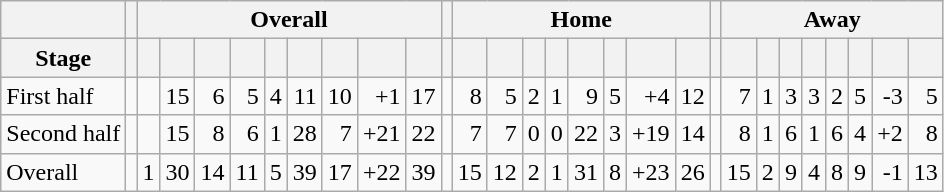<table class="wikitable" style="text-align: right;">
<tr>
<th rawspan=2></th>
<th rawspan=2></th>
<th colspan=9>Overall</th>
<th rawspan=1></th>
<th colspan=8>Home</th>
<th rawspan=1></th>
<th colspan=8>Away</th>
</tr>
<tr>
<th>Stage</th>
<th></th>
<th></th>
<th></th>
<th></th>
<th></th>
<th></th>
<th></th>
<th></th>
<th></th>
<th></th>
<th></th>
<th></th>
<th></th>
<th></th>
<th></th>
<th></th>
<th></th>
<th></th>
<th></th>
<th></th>
<th></th>
<th></th>
<th></th>
<th></th>
<th></th>
<th></th>
<th></th>
<th></th>
</tr>
<tr>
<td align="left">First half</td>
<td></td>
<td></td>
<td>15</td>
<td>6</td>
<td>5</td>
<td>4</td>
<td>11</td>
<td>10</td>
<td>+1</td>
<td>17</td>
<td></td>
<td>8</td>
<td>5</td>
<td>2</td>
<td>1</td>
<td>9</td>
<td>5</td>
<td>+4</td>
<td>12</td>
<td></td>
<td>7</td>
<td>1</td>
<td>3</td>
<td>3</td>
<td>2</td>
<td>5</td>
<td>-3</td>
<td>5</td>
</tr>
<tr>
<td align="left">Second half</td>
<td></td>
<td></td>
<td>15</td>
<td>8</td>
<td>6</td>
<td>1</td>
<td>28</td>
<td>7</td>
<td>+21</td>
<td>22</td>
<td></td>
<td>7</td>
<td>7</td>
<td>0</td>
<td>0</td>
<td>22</td>
<td>3</td>
<td>+19</td>
<td>14</td>
<td></td>
<td>8</td>
<td>1</td>
<td>6</td>
<td>1</td>
<td>6</td>
<td>4</td>
<td>+2</td>
<td>8</td>
</tr>
<tr>
<td align="left">Overall</td>
<td></td>
<td>1</td>
<td>30</td>
<td>14</td>
<td>11</td>
<td>5</td>
<td>39</td>
<td>17</td>
<td>+22</td>
<td>39</td>
<td></td>
<td>15</td>
<td>12</td>
<td>2</td>
<td>1</td>
<td>31</td>
<td>8</td>
<td>+23</td>
<td>26</td>
<td></td>
<td>15</td>
<td>2</td>
<td>9</td>
<td>4</td>
<td>8</td>
<td>9</td>
<td>-1</td>
<td>13</td>
</tr>
</table>
